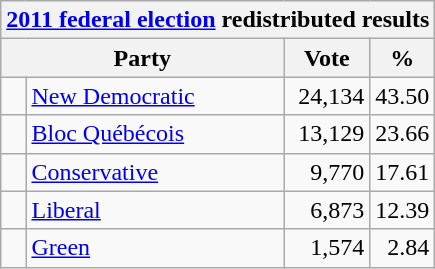<table class="wikitable">
<tr>
<th colspan="4"><a href='#'>2011 federal election</a> redistributed results</th>
</tr>
<tr>
<th bgcolor="#DDDDFF" width="130px" colspan="2">Party</th>
<th bgcolor="#DDDDFF" width="50px">Vote</th>
<th bgcolor="#DDDDFF" width="30px">%</th>
</tr>
<tr>
<td> </td>
<td><a href='#'>New Democratic</a></td>
<td align=right>24,134</td>
<td align=right>43.50</td>
</tr>
<tr>
<td> </td>
<td><a href='#'>Bloc Québécois</a></td>
<td align=right>13,129</td>
<td align=right>23.66</td>
</tr>
<tr>
<td> </td>
<td><a href='#'>Conservative</a></td>
<td align=right>9,770</td>
<td align=right>17.61</td>
</tr>
<tr>
<td> </td>
<td><a href='#'>Liberal</a></td>
<td align=right>6,873</td>
<td align=right>12.39</td>
</tr>
<tr>
<td> </td>
<td><a href='#'>Green</a></td>
<td align=right>1,574</td>
<td align=right>2.84</td>
</tr>
</table>
